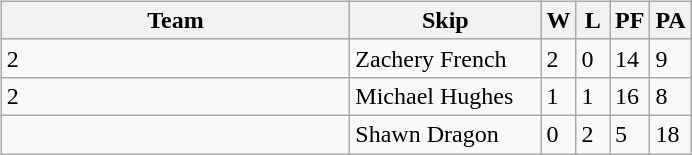<table table>
<tr>
<td valign=top width=10%><br><table class=wikitable>
<tr>
<th width=225>Team</th>
<th width=120>Skip</th>
<th width=15>W</th>
<th width=15>L</th>
<th width=15>PF</th>
<th width=15>PA</th>
</tr>
<tr>
<td> 2</td>
<td>Zachery French</td>
<td>2</td>
<td>0</td>
<td>14</td>
<td>9</td>
</tr>
<tr>
<td> 2</td>
<td>Michael Hughes</td>
<td>1</td>
<td>1</td>
<td>16</td>
<td>8</td>
</tr>
<tr>
<td></td>
<td>Shawn Dragon</td>
<td>0</td>
<td>2</td>
<td>5</td>
<td>18</td>
</tr>
</table>
</td>
</tr>
</table>
